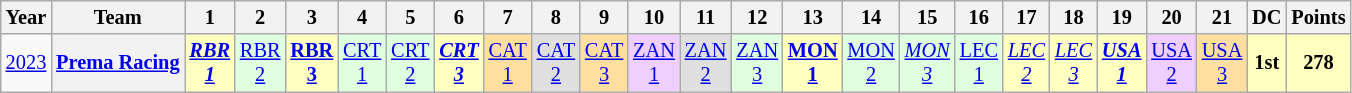<table class="wikitable" style="text-align:center; font-size:85%">
<tr>
<th>Year</th>
<th>Team</th>
<th>1</th>
<th>2</th>
<th>3</th>
<th>4</th>
<th>5</th>
<th>6</th>
<th>7</th>
<th>8</th>
<th>9</th>
<th>10</th>
<th>11</th>
<th>12</th>
<th>13</th>
<th>14</th>
<th>15</th>
<th>16</th>
<th>17</th>
<th>18</th>
<th>19</th>
<th>20</th>
<th>21</th>
<th>DC</th>
<th>Points</th>
</tr>
<tr>
<td><a href='#'>2023</a></td>
<th nowrap><a href='#'>Prema Racing</a></th>
<td style="background:#FFFFBF;"><strong><em><a href='#'>RBR<br>1</a></em></strong><br></td>
<td style="background:#DFFFDF;"><a href='#'>RBR<br>2</a><br></td>
<td style="background:#FFFFBF;"><strong><a href='#'>RBR<br>3</a></strong><br></td>
<td style="background:#DFFFDF;"><a href='#'>CRT<br>1</a><br></td>
<td style="background:#DFFFDF;"><a href='#'>CRT<br>2</a><br></td>
<td style="background:#FFFFBF;"><strong><em><a href='#'>CRT<br>3</a></em></strong><br></td>
<td style="background:#FFDF9F;"><a href='#'>CAT<br>1</a><br></td>
<td style="background:#DFDFDF;"><a href='#'>CAT<br>2</a><br></td>
<td style="background:#FFDF9F;"><a href='#'>CAT<br>3</a><br></td>
<td style="background:#EFCFFF;"><a href='#'>ZAN<br>1</a><br></td>
<td style="background:#DFDFDF;"><a href='#'>ZAN<br>2</a><br></td>
<td style="background:#DFFFDF;"><a href='#'>ZAN<br>3</a><br></td>
<td style="background:#FFFFBF;"><strong><a href='#'>MON<br>1</a></strong><br></td>
<td style="background:#DFFFDF;"><a href='#'>MON<br>2</a><br></td>
<td style="background:#DFFFDF;"><em><a href='#'>MON<br>3</a></em><br></td>
<td style="background:#DFFFDF;"><a href='#'>LEC<br>1</a><br></td>
<td style="background:#FFFFBF;"><em><a href='#'>LEC<br>2</a></em><br></td>
<td style="background:#FFFFBF;"><em><a href='#'>LEC<br>3</a></em><br></td>
<td style="background:#FFFFBF;"><strong><em><a href='#'>USA<br>1</a></em></strong><br></td>
<td style="background:#EFCFFF;"><a href='#'>USA<br>2</a><br></td>
<td style="background:#FFDF9F;"><a href='#'>USA<br>3</a><br></td>
<th style="background:#FFFFBF">1st</th>
<th style="background:#FFFFBF">278</th>
</tr>
</table>
